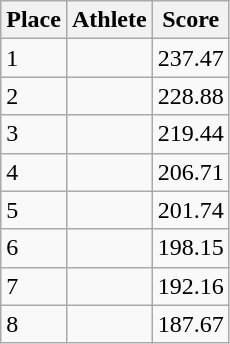<table class="wikitable">
<tr>
<th>Place</th>
<th>Athlete</th>
<th>Score</th>
</tr>
<tr>
<td>1</td>
<td></td>
<td>237.47</td>
</tr>
<tr>
<td>2</td>
<td></td>
<td>228.88</td>
</tr>
<tr>
<td>3</td>
<td></td>
<td>219.44</td>
</tr>
<tr>
<td>4</td>
<td></td>
<td>206.71</td>
</tr>
<tr>
<td>5</td>
<td></td>
<td>201.74</td>
</tr>
<tr>
<td>6</td>
<td></td>
<td>198.15</td>
</tr>
<tr>
<td>7</td>
<td></td>
<td>192.16</td>
</tr>
<tr>
<td>8</td>
<td></td>
<td>187.67</td>
</tr>
</table>
